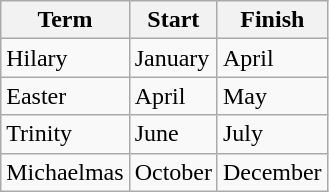<table class="wikitable">
<tr>
<th>Term</th>
<th>Start</th>
<th>Finish</th>
</tr>
<tr>
<td>Hilary</td>
<td>January</td>
<td>April</td>
</tr>
<tr>
<td>Easter</td>
<td>April</td>
<td>May</td>
</tr>
<tr>
<td>Trinity</td>
<td>June</td>
<td>July</td>
</tr>
<tr>
<td>Michaelmas</td>
<td>October</td>
<td>December</td>
</tr>
</table>
